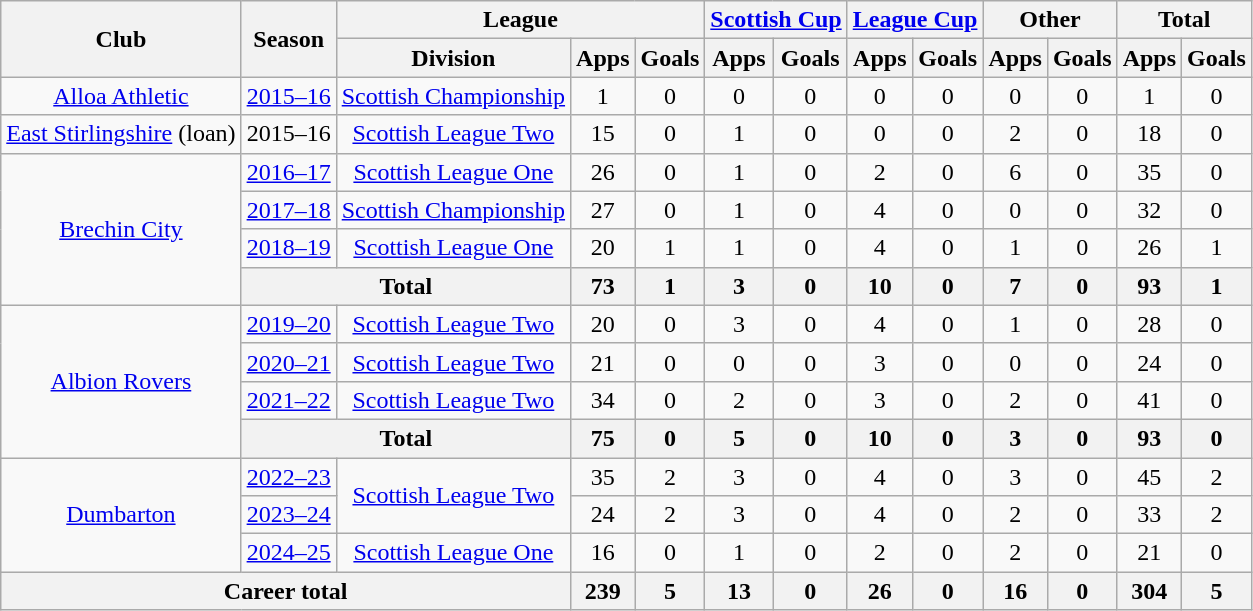<table class="wikitable" style="text-align:center">
<tr>
<th rowspan="2">Club</th>
<th rowspan="2">Season</th>
<th colspan="3">League</th>
<th colspan="2"><a href='#'>Scottish Cup</a></th>
<th colspan="2"><a href='#'>League Cup</a></th>
<th colspan="2">Other</th>
<th colspan="2">Total</th>
</tr>
<tr>
<th>Division</th>
<th>Apps</th>
<th>Goals</th>
<th>Apps</th>
<th>Goals</th>
<th>Apps</th>
<th>Goals</th>
<th>Apps</th>
<th>Goals</th>
<th>Apps</th>
<th>Goals</th>
</tr>
<tr>
<td><a href='#'>Alloa Athletic</a></td>
<td><a href='#'>2015–16</a></td>
<td><a href='#'>Scottish Championship</a></td>
<td>1</td>
<td>0</td>
<td>0</td>
<td>0</td>
<td>0</td>
<td>0</td>
<td>0</td>
<td>0</td>
<td>1</td>
<td>0</td>
</tr>
<tr>
<td><a href='#'>East Stirlingshire</a> (loan)</td>
<td>2015–16</td>
<td><a href='#'>Scottish League Two</a></td>
<td>15</td>
<td>0</td>
<td>1</td>
<td>0</td>
<td>0</td>
<td>0</td>
<td>2</td>
<td>0</td>
<td>18</td>
<td>0</td>
</tr>
<tr>
<td rowspan="4"><a href='#'>Brechin City</a></td>
<td><a href='#'>2016–17</a></td>
<td><a href='#'>Scottish League One</a></td>
<td>26</td>
<td>0</td>
<td>1</td>
<td>0</td>
<td>2</td>
<td>0</td>
<td>6</td>
<td>0</td>
<td>35</td>
<td>0</td>
</tr>
<tr>
<td><a href='#'>2017–18</a></td>
<td><a href='#'>Scottish Championship</a></td>
<td>27</td>
<td>0</td>
<td>1</td>
<td>0</td>
<td>4</td>
<td>0</td>
<td>0</td>
<td>0</td>
<td>32</td>
<td>0</td>
</tr>
<tr>
<td><a href='#'>2018–19</a></td>
<td><a href='#'>Scottish League One</a></td>
<td>20</td>
<td>1</td>
<td>1</td>
<td>0</td>
<td>4</td>
<td>0</td>
<td>1</td>
<td>0</td>
<td>26</td>
<td>1</td>
</tr>
<tr>
<th colspan="2">Total</th>
<th>73</th>
<th>1</th>
<th>3</th>
<th>0</th>
<th>10</th>
<th>0</th>
<th>7</th>
<th>0</th>
<th>93</th>
<th>1</th>
</tr>
<tr>
<td rowspan="4"><a href='#'>Albion Rovers</a></td>
<td><a href='#'>2019–20</a></td>
<td><a href='#'>Scottish League Two</a></td>
<td>20</td>
<td>0</td>
<td>3</td>
<td>0</td>
<td>4</td>
<td>0</td>
<td>1</td>
<td>0</td>
<td>28</td>
<td>0</td>
</tr>
<tr>
<td><a href='#'>2020–21</a></td>
<td><a href='#'>Scottish League Two</a></td>
<td>21</td>
<td>0</td>
<td>0</td>
<td>0</td>
<td>3</td>
<td>0</td>
<td>0</td>
<td>0</td>
<td>24</td>
<td>0</td>
</tr>
<tr>
<td><a href='#'>2021–22</a></td>
<td><a href='#'>Scottish League Two</a></td>
<td>34</td>
<td>0</td>
<td>2</td>
<td>0</td>
<td>3</td>
<td>0</td>
<td>2</td>
<td>0</td>
<td>41</td>
<td>0</td>
</tr>
<tr>
<th colspan="2">Total</th>
<th>75</th>
<th>0</th>
<th>5</th>
<th>0</th>
<th>10</th>
<th>0</th>
<th>3</th>
<th>0</th>
<th>93</th>
<th>0</th>
</tr>
<tr>
<td rowspan="3"><a href='#'>Dumbarton</a></td>
<td><a href='#'>2022–23</a></td>
<td rowspan="2"><a href='#'>Scottish League Two</a></td>
<td>35</td>
<td>2</td>
<td>3</td>
<td>0</td>
<td>4</td>
<td>0</td>
<td>3</td>
<td>0</td>
<td>45</td>
<td>2</td>
</tr>
<tr>
<td><a href='#'>2023–24</a></td>
<td>24</td>
<td>2</td>
<td>3</td>
<td>0</td>
<td>4</td>
<td>0</td>
<td>2</td>
<td>0</td>
<td>33</td>
<td>2</td>
</tr>
<tr>
<td><a href='#'>2024–25</a></td>
<td><a href='#'>Scottish League One</a></td>
<td>16</td>
<td>0</td>
<td>1</td>
<td>0</td>
<td>2</td>
<td>0</td>
<td>2</td>
<td>0</td>
<td>21</td>
<td>0</td>
</tr>
<tr>
<th colspan="3">Career total</th>
<th>239</th>
<th>5</th>
<th>13</th>
<th>0</th>
<th>26</th>
<th>0</th>
<th>16</th>
<th>0</th>
<th>304</th>
<th>5</th>
</tr>
</table>
